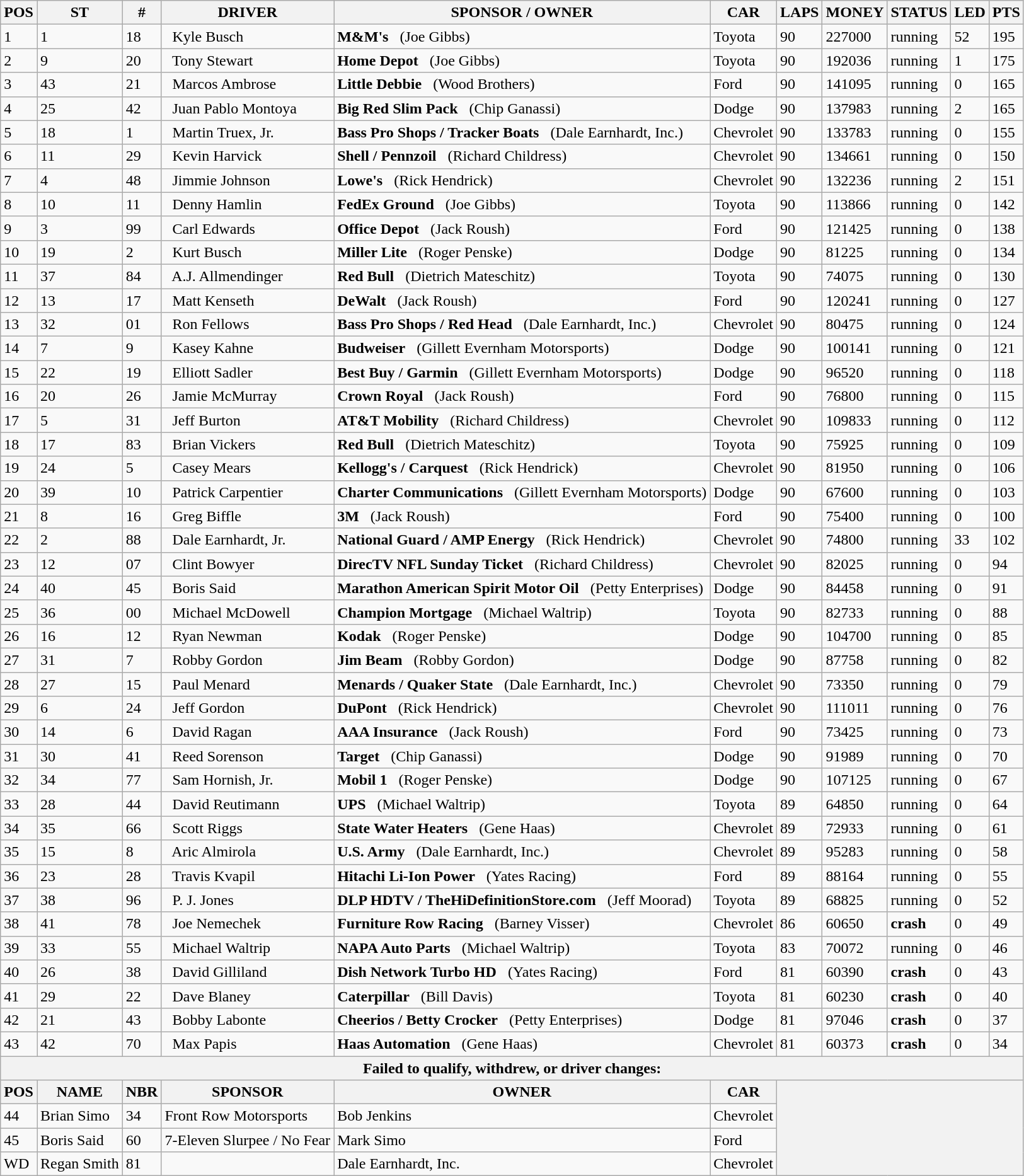<table class="wikitable">
<tr>
<th>POS</th>
<th>ST</th>
<th>#</th>
<th>DRIVER</th>
<th>SPONSOR / OWNER</th>
<th>CAR</th>
<th>LAPS</th>
<th>MONEY</th>
<th>STATUS</th>
<th>LED</th>
<th>PTS</th>
</tr>
<tr>
<td>1</td>
<td>1</td>
<td>18</td>
<td>  Kyle Busch</td>
<td><strong>M&M's</strong>   (Joe Gibbs)</td>
<td>Toyota</td>
<td>90</td>
<td>227000</td>
<td>running</td>
<td>52</td>
<td>195</td>
</tr>
<tr>
<td>2</td>
<td>9</td>
<td>20</td>
<td>  Tony Stewart</td>
<td><strong>Home Depot</strong>   (Joe Gibbs)</td>
<td>Toyota</td>
<td>90</td>
<td>192036</td>
<td>running</td>
<td>1</td>
<td>175</td>
</tr>
<tr>
<td>3</td>
<td>43</td>
<td>21</td>
<td>  Marcos Ambrose</td>
<td><strong>Little Debbie</strong>   (Wood Brothers)</td>
<td>Ford</td>
<td>90</td>
<td>141095</td>
<td>running</td>
<td>0</td>
<td>165</td>
</tr>
<tr>
<td>4</td>
<td>25</td>
<td>42</td>
<td>  Juan Pablo Montoya</td>
<td><strong>Big Red Slim Pack</strong>   (Chip Ganassi)</td>
<td>Dodge</td>
<td>90</td>
<td>137983</td>
<td>running</td>
<td>2</td>
<td>165</td>
</tr>
<tr>
<td>5</td>
<td>18</td>
<td>1</td>
<td>  Martin Truex, Jr.</td>
<td><strong>Bass Pro Shops / Tracker Boats</strong>   (Dale Earnhardt, Inc.)</td>
<td>Chevrolet</td>
<td>90</td>
<td>133783</td>
<td>running</td>
<td>0</td>
<td>155</td>
</tr>
<tr>
<td>6</td>
<td>11</td>
<td>29</td>
<td>  Kevin Harvick</td>
<td><strong>Shell / Pennzoil</strong>   (Richard Childress)</td>
<td>Chevrolet</td>
<td>90</td>
<td>134661</td>
<td>running</td>
<td>0</td>
<td>150</td>
</tr>
<tr>
<td>7</td>
<td>4</td>
<td>48</td>
<td>  Jimmie Johnson</td>
<td><strong>Lowe's</strong>   (Rick Hendrick)</td>
<td>Chevrolet</td>
<td>90</td>
<td>132236</td>
<td>running</td>
<td>2</td>
<td>151</td>
</tr>
<tr>
<td>8</td>
<td>10</td>
<td>11</td>
<td>  Denny Hamlin</td>
<td><strong>FedEx Ground</strong>   (Joe Gibbs)</td>
<td>Toyota</td>
<td>90</td>
<td>113866</td>
<td>running</td>
<td>0</td>
<td>142</td>
</tr>
<tr>
<td>9</td>
<td>3</td>
<td>99</td>
<td>  Carl Edwards</td>
<td><strong>Office Depot</strong>   (Jack Roush)</td>
<td>Ford</td>
<td>90</td>
<td>121425</td>
<td>running</td>
<td>0</td>
<td>138</td>
</tr>
<tr>
<td>10</td>
<td>19</td>
<td>2</td>
<td>  Kurt Busch</td>
<td><strong>Miller Lite</strong>   (Roger Penske)</td>
<td>Dodge</td>
<td>90</td>
<td>81225</td>
<td>running</td>
<td>0</td>
<td>134</td>
</tr>
<tr>
<td>11</td>
<td>37</td>
<td>84</td>
<td>  A.J. Allmendinger</td>
<td><strong>Red Bull</strong>   (Dietrich Mateschitz)</td>
<td>Toyota</td>
<td>90</td>
<td>74075</td>
<td>running</td>
<td>0</td>
<td>130</td>
</tr>
<tr>
<td>12</td>
<td>13</td>
<td>17</td>
<td>  Matt Kenseth</td>
<td><strong>DeWalt</strong>   (Jack Roush)</td>
<td>Ford</td>
<td>90</td>
<td>120241</td>
<td>running</td>
<td>0</td>
<td>127</td>
</tr>
<tr>
<td>13</td>
<td>32</td>
<td>01</td>
<td>  Ron Fellows</td>
<td><strong>Bass Pro Shops / Red Head</strong>   (Dale Earnhardt, Inc.)</td>
<td>Chevrolet</td>
<td>90</td>
<td>80475</td>
<td>running</td>
<td>0</td>
<td>124</td>
</tr>
<tr>
<td>14</td>
<td>7</td>
<td>9</td>
<td>  Kasey Kahne</td>
<td><strong>Budweiser</strong>   (Gillett Evernham Motorsports)</td>
<td>Dodge</td>
<td>90</td>
<td>100141</td>
<td>running</td>
<td>0</td>
<td>121</td>
</tr>
<tr>
<td>15</td>
<td>22</td>
<td>19</td>
<td>  Elliott Sadler</td>
<td><strong>Best Buy / Garmin</strong>   (Gillett Evernham Motorsports)</td>
<td>Dodge</td>
<td>90</td>
<td>96520</td>
<td>running</td>
<td>0</td>
<td>118</td>
</tr>
<tr>
<td>16</td>
<td>20</td>
<td>26</td>
<td>  Jamie McMurray</td>
<td><strong>Crown Royal</strong>   (Jack Roush)</td>
<td>Ford</td>
<td>90</td>
<td>76800</td>
<td>running</td>
<td>0</td>
<td>115</td>
</tr>
<tr>
<td>17</td>
<td>5</td>
<td>31</td>
<td>  Jeff Burton</td>
<td><strong>AT&T Mobility</strong>   (Richard Childress)</td>
<td>Chevrolet</td>
<td>90</td>
<td>109833</td>
<td>running</td>
<td>0</td>
<td>112</td>
</tr>
<tr>
<td>18</td>
<td>17</td>
<td>83</td>
<td>  Brian Vickers</td>
<td><strong>Red Bull</strong>   (Dietrich Mateschitz)</td>
<td>Toyota</td>
<td>90</td>
<td>75925</td>
<td>running</td>
<td>0</td>
<td>109</td>
</tr>
<tr>
<td>19</td>
<td>24</td>
<td>5</td>
<td>  Casey Mears</td>
<td><strong>Kellogg's / Carquest</strong>   (Rick Hendrick)</td>
<td>Chevrolet</td>
<td>90</td>
<td>81950</td>
<td>running</td>
<td>0</td>
<td>106</td>
</tr>
<tr>
<td>20</td>
<td>39</td>
<td>10</td>
<td>  Patrick Carpentier</td>
<td><strong>Charter Communications</strong>   (Gillett Evernham Motorsports)</td>
<td>Dodge</td>
<td>90</td>
<td>67600</td>
<td>running</td>
<td>0</td>
<td>103</td>
</tr>
<tr>
<td>21</td>
<td>8</td>
<td>16</td>
<td>  Greg Biffle</td>
<td><strong>3M</strong>   (Jack Roush)</td>
<td>Ford</td>
<td>90</td>
<td>75400</td>
<td>running</td>
<td>0</td>
<td>100</td>
</tr>
<tr>
<td>22</td>
<td>2</td>
<td>88</td>
<td>  Dale Earnhardt, Jr.</td>
<td><strong>National Guard / AMP Energy</strong>   (Rick Hendrick)</td>
<td>Chevrolet</td>
<td>90</td>
<td>74800</td>
<td>running</td>
<td>33</td>
<td>102</td>
</tr>
<tr>
<td>23</td>
<td>12</td>
<td>07</td>
<td>  Clint Bowyer</td>
<td><strong>DirecTV NFL Sunday Ticket</strong>   (Richard Childress)</td>
<td>Chevrolet</td>
<td>90</td>
<td>82025</td>
<td>running</td>
<td>0</td>
<td>94</td>
</tr>
<tr>
<td>24</td>
<td>40</td>
<td>45</td>
<td>  Boris Said</td>
<td><strong>Marathon American Spirit Motor Oil</strong>   (Petty Enterprises)</td>
<td>Dodge</td>
<td>90</td>
<td>84458</td>
<td>running</td>
<td>0</td>
<td>91</td>
</tr>
<tr>
<td>25</td>
<td>36</td>
<td>00</td>
<td>  Michael McDowell</td>
<td><strong>Champion Mortgage</strong>   (Michael Waltrip)</td>
<td>Toyota</td>
<td>90</td>
<td>82733</td>
<td>running</td>
<td>0</td>
<td>88</td>
</tr>
<tr>
<td>26</td>
<td>16</td>
<td>12</td>
<td>  Ryan Newman</td>
<td><strong>Kodak</strong>   (Roger Penske)</td>
<td>Dodge</td>
<td>90</td>
<td>104700</td>
<td>running</td>
<td>0</td>
<td>85</td>
</tr>
<tr>
<td>27</td>
<td>31</td>
<td>7</td>
<td>  Robby Gordon</td>
<td><strong>Jim Beam</strong>   (Robby Gordon)</td>
<td>Dodge</td>
<td>90</td>
<td>87758</td>
<td>running</td>
<td>0</td>
<td>82</td>
</tr>
<tr>
<td>28</td>
<td>27</td>
<td>15</td>
<td>  Paul Menard</td>
<td><strong>Menards / Quaker State</strong>   (Dale Earnhardt, Inc.)</td>
<td>Chevrolet</td>
<td>90</td>
<td>73350</td>
<td>running</td>
<td>0</td>
<td>79</td>
</tr>
<tr>
<td>29</td>
<td>6</td>
<td>24</td>
<td>  Jeff Gordon</td>
<td><strong>DuPont</strong>   (Rick Hendrick)</td>
<td>Chevrolet</td>
<td>90</td>
<td>111011</td>
<td>running</td>
<td>0</td>
<td>76</td>
</tr>
<tr>
<td>30</td>
<td>14</td>
<td>6</td>
<td>  David Ragan</td>
<td><strong>AAA Insurance</strong>   (Jack Roush)</td>
<td>Ford</td>
<td>90</td>
<td>73425</td>
<td>running</td>
<td>0</td>
<td>73</td>
</tr>
<tr>
<td>31</td>
<td>30</td>
<td>41</td>
<td>  Reed Sorenson</td>
<td><strong>Target</strong>   (Chip Ganassi)</td>
<td>Dodge</td>
<td>90</td>
<td>91989</td>
<td>running</td>
<td>0</td>
<td>70</td>
</tr>
<tr>
<td>32</td>
<td>34</td>
<td>77</td>
<td>  Sam Hornish, Jr.</td>
<td><strong>Mobil 1</strong>   (Roger Penske)</td>
<td>Dodge</td>
<td>90</td>
<td>107125</td>
<td>running</td>
<td>0</td>
<td>67</td>
</tr>
<tr>
<td>33</td>
<td>28</td>
<td>44</td>
<td>  David Reutimann</td>
<td><strong>UPS</strong>   (Michael Waltrip)</td>
<td>Toyota</td>
<td>89</td>
<td>64850</td>
<td>running</td>
<td>0</td>
<td>64</td>
</tr>
<tr>
<td>34</td>
<td>35</td>
<td>66</td>
<td>  Scott Riggs</td>
<td><strong>State Water Heaters</strong>   (Gene Haas)</td>
<td>Chevrolet</td>
<td>89</td>
<td>72933</td>
<td>running</td>
<td>0</td>
<td>61</td>
</tr>
<tr>
<td>35</td>
<td>15</td>
<td>8</td>
<td>  Aric Almirola</td>
<td><strong>U.S. Army</strong>   (Dale Earnhardt, Inc.)</td>
<td>Chevrolet</td>
<td>89</td>
<td>95283</td>
<td>running</td>
<td>0</td>
<td>58</td>
</tr>
<tr>
<td>36</td>
<td>23</td>
<td>28</td>
<td>  Travis Kvapil</td>
<td><strong>Hitachi Li-Ion Power</strong>   (Yates Racing)</td>
<td>Ford</td>
<td>89</td>
<td>88164</td>
<td>running</td>
<td>0</td>
<td>55</td>
</tr>
<tr>
<td>37</td>
<td>38</td>
<td>96</td>
<td>  P. J. Jones</td>
<td><strong>DLP HDTV / TheHiDefinitionStore.com</strong>   (Jeff Moorad)</td>
<td>Toyota</td>
<td>89</td>
<td>68825</td>
<td>running</td>
<td>0</td>
<td>52</td>
</tr>
<tr>
<td>38</td>
<td>41</td>
<td>78</td>
<td>  Joe Nemechek</td>
<td><strong>Furniture Row Racing</strong>   (Barney Visser)</td>
<td>Chevrolet</td>
<td>86</td>
<td>60650</td>
<td><strong>crash</strong></td>
<td>0</td>
<td>49</td>
</tr>
<tr>
<td>39</td>
<td>33</td>
<td>55</td>
<td>  Michael Waltrip</td>
<td><strong>NAPA Auto Parts</strong>   (Michael Waltrip)</td>
<td>Toyota</td>
<td>83</td>
<td>70072</td>
<td>running</td>
<td>0</td>
<td>46</td>
</tr>
<tr>
<td>40</td>
<td>26</td>
<td>38</td>
<td>  David Gilliland</td>
<td><strong>Dish Network Turbo HD</strong>   (Yates Racing)</td>
<td>Ford</td>
<td>81</td>
<td>60390</td>
<td><strong>crash</strong></td>
<td>0</td>
<td>43</td>
</tr>
<tr>
<td>41</td>
<td>29</td>
<td>22</td>
<td>  Dave Blaney</td>
<td><strong>Caterpillar</strong>   (Bill Davis)</td>
<td>Toyota</td>
<td>81</td>
<td>60230</td>
<td><strong>crash</strong></td>
<td>0</td>
<td>40</td>
</tr>
<tr>
<td>42</td>
<td>21</td>
<td>43</td>
<td>  Bobby Labonte</td>
<td><strong>Cheerios / Betty Crocker</strong>   (Petty Enterprises)</td>
<td>Dodge</td>
<td>81</td>
<td>97046</td>
<td><strong>crash</strong></td>
<td>0</td>
<td>37</td>
</tr>
<tr>
<td>43</td>
<td>42</td>
<td>70</td>
<td>  Max Papis</td>
<td><strong>Haas Automation</strong>   (Gene Haas)</td>
<td>Chevrolet</td>
<td>81</td>
<td>60373</td>
<td><strong>crash</strong></td>
<td>0</td>
<td>34</td>
</tr>
<tr>
<th colspan="11">Failed to qualify, withdrew, or driver changes:</th>
</tr>
<tr>
<th>POS</th>
<th>NAME</th>
<th>NBR</th>
<th>SPONSOR</th>
<th>OWNER</th>
<th>CAR</th>
<th colspan="5" rowspan="4"></th>
</tr>
<tr>
<td>44</td>
<td>Brian Simo</td>
<td>34</td>
<td>Front Row Motorsports</td>
<td>Bob Jenkins</td>
<td>Chevrolet</td>
</tr>
<tr>
<td>45</td>
<td>Boris Said</td>
<td>60</td>
<td>7-Eleven Slurpee / No Fear</td>
<td>Mark Simo</td>
<td>Ford</td>
</tr>
<tr>
<td>WD</td>
<td>Regan Smith</td>
<td>81</td>
<td></td>
<td>Dale Earnhardt, Inc.</td>
<td>Chevrolet</td>
</tr>
</table>
